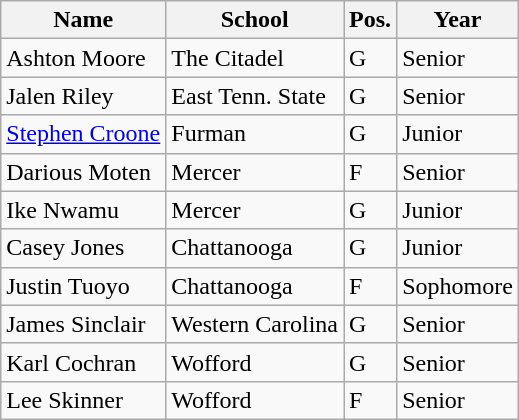<table class="wikitable">
<tr>
<th>Name</th>
<th>School</th>
<th>Pos.</th>
<th>Year</th>
</tr>
<tr>
<td>Ashton Moore</td>
<td>The Citadel</td>
<td>G</td>
<td>Senior</td>
</tr>
<tr>
<td>Jalen Riley</td>
<td>East Tenn. State</td>
<td>G</td>
<td>Senior</td>
</tr>
<tr>
<td><a href='#'>Stephen Croone</a></td>
<td>Furman</td>
<td>G</td>
<td>Junior</td>
</tr>
<tr>
<td>Darious Moten</td>
<td>Mercer</td>
<td>F</td>
<td>Senior</td>
</tr>
<tr>
<td>Ike Nwamu</td>
<td>Mercer</td>
<td>G</td>
<td>Junior</td>
</tr>
<tr>
<td>Casey Jones</td>
<td>Chattanooga</td>
<td>G</td>
<td>Junior</td>
</tr>
<tr>
<td>Justin Tuoyo</td>
<td>Chattanooga</td>
<td>F</td>
<td>Sophomore</td>
</tr>
<tr>
<td>James Sinclair</td>
<td>Western Carolina</td>
<td>G</td>
<td>Senior</td>
</tr>
<tr>
<td>Karl Cochran</td>
<td>Wofford</td>
<td>G</td>
<td>Senior</td>
</tr>
<tr>
<td>Lee Skinner</td>
<td>Wofford</td>
<td>F</td>
<td>Senior</td>
</tr>
</table>
